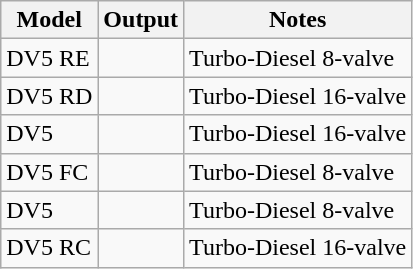<table class="wikitable">
<tr>
<th>Model</th>
<th>Output</th>
<th>Notes</th>
</tr>
<tr>
<td>DV5 RE</td>
<td></td>
<td>Turbo-Diesel 8-valve</td>
</tr>
<tr>
<td>DV5 RD</td>
<td></td>
<td>Turbo-Diesel 16-valve</td>
</tr>
<tr>
<td>DV5</td>
<td></td>
<td>Turbo-Diesel 16-valve</td>
</tr>
<tr>
<td>DV5 FC</td>
<td></td>
<td>Turbo-Diesel 8-valve</td>
</tr>
<tr>
<td>DV5</td>
<td></td>
<td>Turbo-Diesel 8-valve</td>
</tr>
<tr>
<td>DV5 RC</td>
<td></td>
<td>Turbo-Diesel 16-valve</td>
</tr>
</table>
